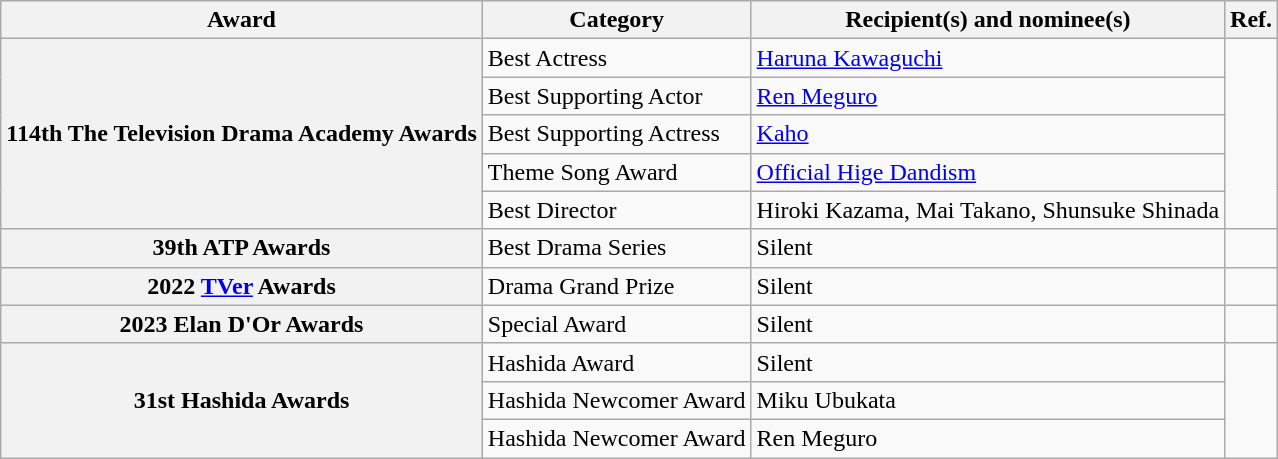<table class="wikitable plainrowheaders sortable">
<tr>
<th scope="col">Award</th>
<th scope="col">Category</th>
<th scope="col">Recipient(s) and nominee(s)</th>
<th>Ref.</th>
</tr>
<tr>
<th rowspan="5" scope="row"><strong>114th The Television Drama Academy Awards</strong></th>
<td>Best Actress</td>
<td><a href='#'>Haruna Kawaguchi</a></td>
<td rowspan="5"></td>
</tr>
<tr>
<td>Best Supporting Actor</td>
<td><a href='#'>Ren Meguro</a></td>
</tr>
<tr>
<td>Best Supporting Actress</td>
<td><a href='#'>Kaho</a></td>
</tr>
<tr>
<td>Theme Song Award</td>
<td><a href='#'>Official Hige Dandism</a></td>
</tr>
<tr>
<td>Best Director</td>
<td>Hiroki Kazama, Mai Takano, Shunsuke Shinada</td>
</tr>
<tr>
<th>39th ATP Awards</th>
<td>Best Drama Series</td>
<td>Silent</td>
<td></td>
</tr>
<tr>
<th>2022 <a href='#'>TVer</a> Awards</th>
<td>Drama Grand Prize</td>
<td>Silent</td>
<td></td>
</tr>
<tr>
<th>2023 Elan D'Or Awards</th>
<td>Special Award</td>
<td>Silent</td>
<td></td>
</tr>
<tr>
<th rowspan="3">31st Hashida Awards</th>
<td>Hashida Award</td>
<td>Silent</td>
<td rowspan="3"></td>
</tr>
<tr>
<td>Hashida Newcomer Award</td>
<td>Miku Ubukata</td>
</tr>
<tr>
<td>Hashida Newcomer Award</td>
<td>Ren Meguro</td>
</tr>
</table>
